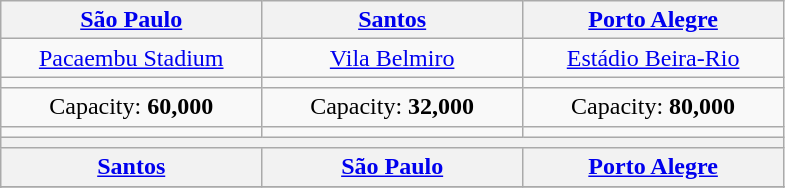<table class="wikitable" style="text-align:center">
<tr>
<th width=25%><a href='#'>São Paulo</a></th>
<th width=25%><a href='#'>Santos</a></th>
<th width=25%><a href='#'>Porto Alegre</a></th>
</tr>
<tr>
<td><a href='#'>Pacaembu Stadium</a></td>
<td><a href='#'>Vila Belmiro</a></td>
<td><a href='#'>Estádio Beira-Rio</a></td>
</tr>
<tr>
<td><small></small></td>
<td><small></small></td>
<td><small></small></td>
</tr>
<tr>
<td>Capacity: <strong>60,000</strong></td>
<td>Capacity: <strong>32,000</strong></td>
<td>Capacity: <strong>80,000</strong></td>
</tr>
<tr>
<td></td>
<td></td>
<td></td>
</tr>
<tr>
<th colspan="3"></th>
</tr>
<tr>
<th><a href='#'>Santos</a></th>
<th><a href='#'>São Paulo</a></th>
<th><a href='#'>Porto Alegre</a></th>
</tr>
<tr>
</tr>
<tr>
</tr>
</table>
